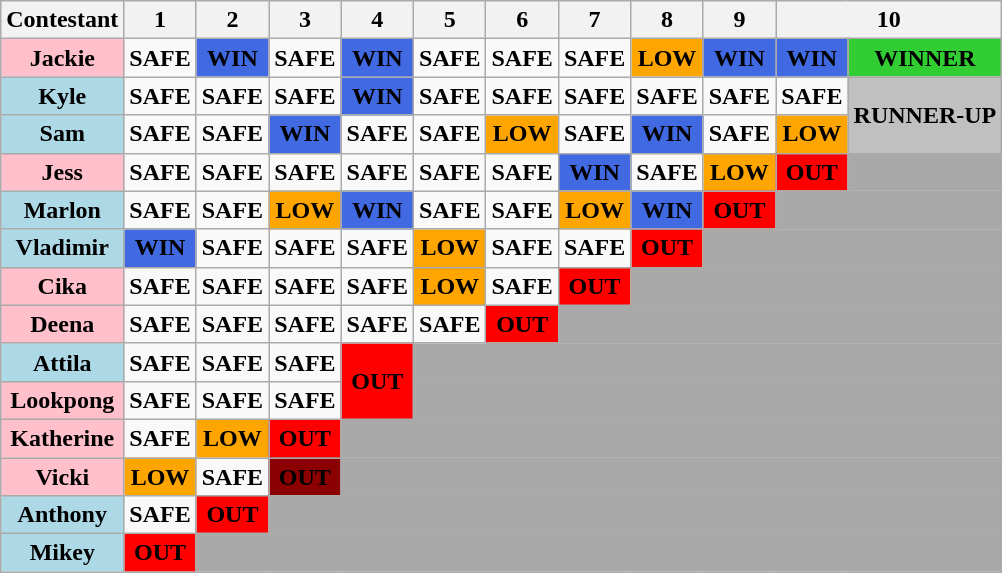<table class="wikitable" style="text-align:center">
<tr>
<th>Contestant</th>
<th>1</th>
<th>2</th>
<th>3</th>
<th>4</th>
<th>5</th>
<th>6</th>
<th>7</th>
<th>8</th>
<th>9</th>
<th colspan="2">10</th>
</tr>
<tr>
<th style="background:pink;">Jackie</th>
<td><strong>SAFE</strong></td>
<td bgcolor="royalblue"><strong>WIN</strong></td>
<td><strong>SAFE</strong></td>
<td bgcolor="royalblue"><strong>WIN</strong></td>
<td><strong>SAFE</strong></td>
<td><strong>SAFE</strong></td>
<td><strong>SAFE</strong></td>
<td bgcolor="orange"><strong>LOW</strong></td>
<td bgcolor="royalblue"><strong>WIN</strong></td>
<td bgcolor="royalblue"><strong>WIN</strong></td>
<td bgcolor="limegreen"><strong>WINNER</strong></td>
</tr>
<tr>
<th style="background:lightblue;">Kyle</th>
<td><strong>SAFE</strong></td>
<td><strong>SAFE</strong></td>
<td><strong>SAFE</strong></td>
<td bgcolor="royalblue"><strong>WIN</strong></td>
<td><strong>SAFE</strong></td>
<td><strong>SAFE</strong></td>
<td><strong>SAFE</strong></td>
<td><strong>SAFE</strong></td>
<td><strong>SAFE</strong></td>
<td><strong> SAFE</strong></td>
<td rowspan=2 bgcolor="silver"><strong>RUNNER-UP</strong></td>
</tr>
<tr>
<th style="background:lightblue;">Sam</th>
<td><strong>SAFE</strong></td>
<td><strong>SAFE</strong></td>
<td bgcolor="royalblue"><strong>WIN</strong></td>
<td><strong>SAFE</strong></td>
<td><strong>SAFE</strong></td>
<td bgcolor="orange"><strong>LOW</strong></td>
<td><strong>SAFE</strong></td>
<td bgcolor="royalblue"><strong>WIN</strong></td>
<td><strong>SAFE</strong></td>
<td bgcolor="orange"><strong>LOW</strong></td>
</tr>
<tr>
<th style="background:pink;">Jess</th>
<td><strong>SAFE</strong></td>
<td><strong>SAFE</strong></td>
<td><strong>SAFE</strong></td>
<td><strong>SAFE</strong></td>
<td><strong>SAFE</strong></td>
<td><strong>SAFE</strong></td>
<td bgcolor="royalblue"><strong>WIN</strong></td>
<td><strong>SAFE</strong></td>
<td bgcolor="orange"><strong>LOW</strong></td>
<td bgcolor="red"><strong>OUT</strong></td>
<td colspan=10 style="background:darkgray;"></td>
</tr>
<tr>
<th style="background:lightblue;">Marlon</th>
<td><strong>SAFE</strong></td>
<td><strong>SAFE</strong></td>
<td bgcolor="orange"><strong>LOW</strong></td>
<td bgcolor="royalblue"><strong>WIN</strong></td>
<td><strong>SAFE</strong></td>
<td><strong>SAFE</strong></td>
<td bgcolor="orange"><strong>LOW</strong></td>
<td bgcolor="royalblue"><strong>WIN</strong></td>
<td bgcolor="red"><strong>OUT</strong></td>
<td colspan=10 style="background:darkgray;"></td>
</tr>
<tr>
<th style="background:lightblue;">Vladimir</th>
<td bgcolor="royalblue"><strong>WIN</strong></td>
<td><strong>SAFE</strong></td>
<td><strong>SAFE</strong></td>
<td><strong>SAFE</strong></td>
<td bgcolor="orange"><strong>LOW</strong></td>
<td><strong>SAFE</strong></td>
<td><strong>SAFE</strong></td>
<td bgcolor="red"><strong>OUT</strong></td>
<td colspan=10 style="background:darkgray;"></td>
</tr>
<tr>
<th style="background:pink;">Cika</th>
<td><strong>SAFE</strong></td>
<td><strong>SAFE</strong></td>
<td><strong>SAFE</strong></td>
<td><strong>SAFE</strong></td>
<td bgcolor="orange"><strong>LOW</strong></td>
<td><strong>SAFE</strong></td>
<td bgcolor="red"><strong>OUT</strong></td>
<td colspan=10 style="background:darkgray;"></td>
</tr>
<tr>
<th style="background:pink;">Deena</th>
<td><strong> SAFE</strong></td>
<td><strong>SAFE</strong></td>
<td><strong>SAFE</strong></td>
<td><strong>SAFE</strong></td>
<td><strong>SAFE</strong></td>
<td bgcolor="red"><strong>OUT</strong></td>
<td colspan=10 style="background:darkgray;"></td>
</tr>
<tr>
<th style="background:lightblue;">Attila</th>
<td><strong>SAFE</strong></td>
<td><strong>SAFE</strong></td>
<td><strong>SAFE</strong></td>
<td rowspan=2 bgcolor="red"><strong>OUT</strong></td>
<td colspan=10 style="background:darkgray;"></td>
</tr>
<tr>
<th style="background:pink;">Lookpong</th>
<td><strong>SAFE</strong></td>
<td><strong>SAFE</strong></td>
<td><strong>SAFE</strong></td>
<td colspan=10 style="background:darkgray;"></td>
</tr>
<tr>
<th style="background:pink;">Katherine</th>
<td><strong>SAFE</strong></td>
<td bgcolor="orange"><strong>LOW</strong></td>
<td bgcolor="red"><strong>OUT</strong></td>
<td colspan=10 style="background:darkgray;"></td>
</tr>
<tr>
<th style="background:pink;">Vicki</th>
<td bgcolor="orange"><strong>LOW</strong></td>
<td><strong>SAFE</strong></td>
<td bgcolor="darkred"><strong>OUT</strong></td>
<td colspan=10 style="background:darkgray;"></td>
</tr>
<tr>
<th style="background:lightblue;">Anthony</th>
<td><strong>SAFE</strong></td>
<td bgcolor="red"><strong>OUT</strong></td>
<td colspan=10 style="background:darkgray;"></td>
</tr>
<tr>
<th style="background:lightblue;">Mikey</th>
<td bgcolor="red"><strong>OUT</strong></td>
<td colspan=10 style="background:darkgray;"></td>
</tr>
</table>
